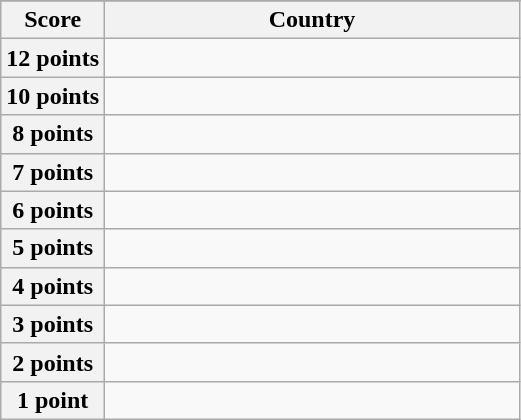<table class="wikitable">
<tr>
</tr>
<tr>
<th scope="col" width="20%">Score</th>
<th scope="col">Country</th>
</tr>
<tr>
<th scope="row">12 points</th>
<td></td>
</tr>
<tr>
<th scope="row">10 points</th>
<td></td>
</tr>
<tr>
<th scope="row">8 points</th>
<td></td>
</tr>
<tr>
<th scope="row">7 points</th>
<td></td>
</tr>
<tr>
<th scope="row">6 points</th>
<td></td>
</tr>
<tr>
<th scope="row">5 points</th>
<td></td>
</tr>
<tr>
<th scope="row">4 points</th>
<td></td>
</tr>
<tr>
<th scope="row">3 points</th>
<td></td>
</tr>
<tr>
<th scope="row">2 points</th>
<td></td>
</tr>
<tr>
<th scope="row">1 point</th>
<td></td>
</tr>
</table>
